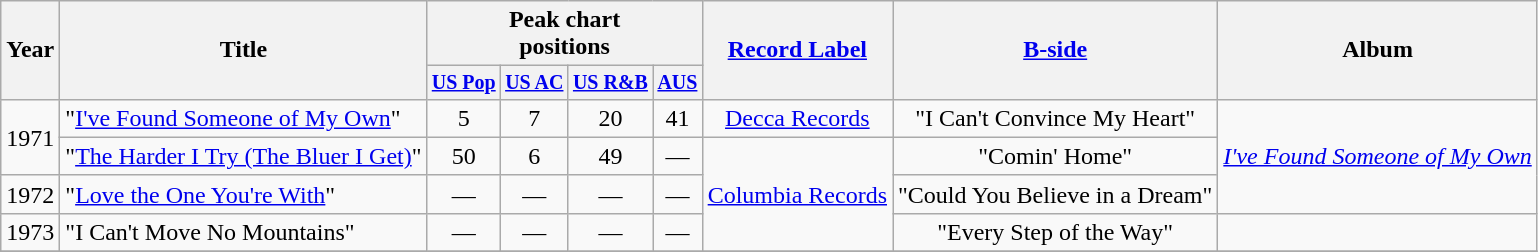<table class="wikitable" style=text-align:center;>
<tr>
<th rowspan="2">Year</th>
<th rowspan="2">Title</th>
<th colspan="4">Peak chart<br>positions</th>
<th rowspan="2"><a href='#'>Record Label</a></th>
<th rowspan="2"><a href='#'>B-side</a></th>
<th rowspan="2">Album</th>
</tr>
<tr style="font-size:smaller;">
<th align=centre><a href='#'>US Pop</a></th>
<th align=centre><a href='#'>US AC</a></th>
<th align=centre><a href='#'>US R&B</a></th>
<th align=centre><a href='#'>AUS</a></th>
</tr>
<tr>
<td rowspan="2">1971</td>
<td align=left>"<a href='#'>I've Found Someone of My Own</a>"</td>
<td>5</td>
<td>7</td>
<td>20</td>
<td>41</td>
<td rowspan="1"><a href='#'>Decca Records</a></td>
<td>"I Can't Convince My Heart"</td>
<td rowspan="3"><em><a href='#'>I've Found Someone of My Own</a></em></td>
</tr>
<tr>
<td align=left>"<a href='#'>The Harder I Try (The Bluer I Get)</a>"</td>
<td>50</td>
<td>6</td>
<td>49</td>
<td>—</td>
<td rowspan="3"><a href='#'>Columbia Records</a></td>
<td>"Comin' Home"</td>
</tr>
<tr>
<td rowspan="1">1972</td>
<td align=left>"<a href='#'>Love the One You're With</a>"</td>
<td>—</td>
<td>—</td>
<td>—</td>
<td>—</td>
<td>"Could You Believe in a Dream"</td>
</tr>
<tr>
<td rowspan="1">1973</td>
<td align=left>"I Can't Move No Mountains"</td>
<td>—</td>
<td>—</td>
<td>—</td>
<td>—</td>
<td>"Every Step of the Way"</td>
<td rowspan="1"></td>
</tr>
<tr>
</tr>
</table>
